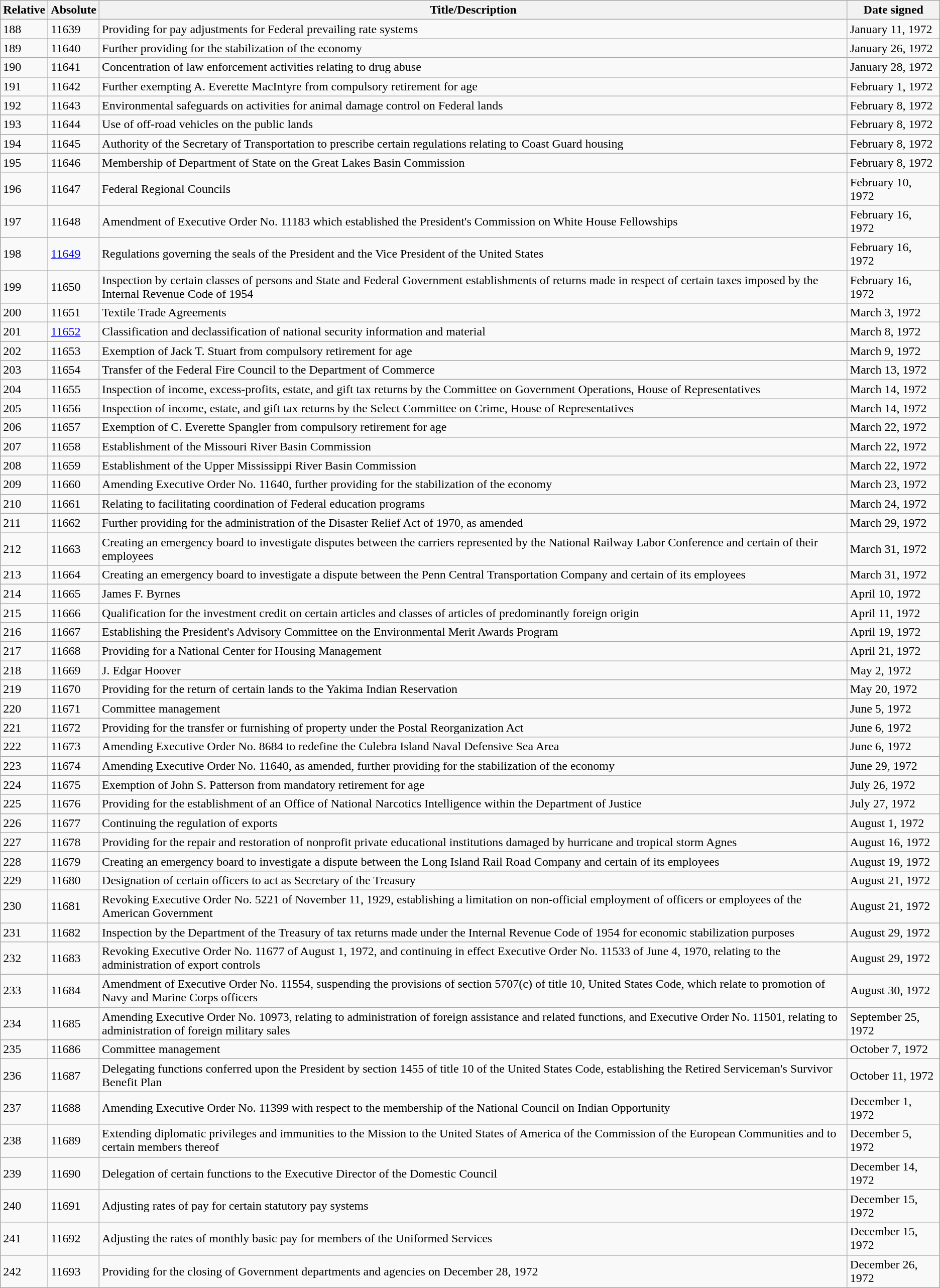<table class="wikitable">
<tr>
<th>Relative </th>
<th>Absolute </th>
<th>Title/Description</th>
<th>Date signed</th>
</tr>
<tr>
<td>188</td>
<td>11639</td>
<td>Providing for pay adjustments for Federal prevailing rate systems</td>
<td>January 11, 1972</td>
</tr>
<tr>
<td>189</td>
<td>11640</td>
<td>Further providing for the stabilization of the economy</td>
<td>January 26, 1972</td>
</tr>
<tr>
<td>190</td>
<td>11641</td>
<td>Concentration of law enforcement activities relating to drug abuse</td>
<td>January 28, 1972</td>
</tr>
<tr>
<td>191</td>
<td>11642</td>
<td>Further exempting A. Everette MacIntyre from compulsory retirement for age</td>
<td>February 1, 1972</td>
</tr>
<tr>
<td>192</td>
<td>11643</td>
<td>Environmental safeguards on activities for animal damage control on Federal lands</td>
<td>February 8, 1972</td>
</tr>
<tr>
<td>193</td>
<td>11644</td>
<td>Use of off-road vehicles on the public lands</td>
<td>February 8, 1972</td>
</tr>
<tr>
<td>194</td>
<td>11645</td>
<td>Authority of the Secretary of Transportation to prescribe certain regulations relating to Coast Guard housing</td>
<td>February 8, 1972</td>
</tr>
<tr>
<td>195</td>
<td>11646</td>
<td>Membership of Department of State on the Great Lakes Basin Commission</td>
<td>February 8, 1972</td>
</tr>
<tr>
<td>196</td>
<td>11647</td>
<td>Federal Regional Councils</td>
<td>February 10, 1972</td>
</tr>
<tr>
<td>197</td>
<td>11648</td>
<td>Amendment of Executive Order No. 11183 which established the President's Commission on White House Fellowships</td>
<td>February 16, 1972</td>
</tr>
<tr>
<td>198</td>
<td><a href='#'>11649</a></td>
<td>Regulations governing the seals of the President and the Vice President of the United States</td>
<td>February 16, 1972</td>
</tr>
<tr>
<td>199</td>
<td>11650</td>
<td>Inspection by certain classes of persons and State and Federal Government establishments of returns made in respect of certain taxes imposed by the Internal Revenue Code of 1954</td>
<td>February 16, 1972</td>
</tr>
<tr>
<td>200</td>
<td>11651</td>
<td>Textile Trade Agreements</td>
<td>March 3, 1972</td>
</tr>
<tr>
<td>201</td>
<td><a href='#'>11652</a></td>
<td>Classification and declassification of national security information and material</td>
<td>March 8, 1972</td>
</tr>
<tr>
<td>202</td>
<td>11653</td>
<td>Exemption of Jack T. Stuart from compulsory retirement for age</td>
<td>March 9, 1972</td>
</tr>
<tr>
<td>203</td>
<td>11654</td>
<td>Transfer of the Federal Fire Council to the Department of Commerce</td>
<td>March 13, 1972</td>
</tr>
<tr>
<td>204</td>
<td>11655</td>
<td>Inspection of income, excess-profits, estate, and gift tax returns by the Committee on Government Operations, House of Representatives</td>
<td>March 14, 1972</td>
</tr>
<tr>
<td>205</td>
<td>11656</td>
<td>Inspection of income, estate, and gift tax returns by the Select Committee on Crime, House of Representatives</td>
<td>March 14, 1972</td>
</tr>
<tr>
<td>206</td>
<td>11657</td>
<td>Exemption of C. Everette Spangler from compulsory retirement for age</td>
<td>March 22, 1972</td>
</tr>
<tr>
<td>207</td>
<td>11658</td>
<td>Establishment of the Missouri River Basin Commission</td>
<td>March 22, 1972</td>
</tr>
<tr>
<td>208</td>
<td>11659</td>
<td>Establishment of the Upper Mississippi River Basin Commission</td>
<td>March 22, 1972</td>
</tr>
<tr>
<td>209</td>
<td>11660</td>
<td>Amending Executive Order No. 11640, further providing for the stabilization of the economy</td>
<td>March 23, 1972</td>
</tr>
<tr>
<td>210</td>
<td>11661</td>
<td>Relating to facilitating coordination of Federal education programs</td>
<td>March 24, 1972</td>
</tr>
<tr>
<td>211</td>
<td>11662</td>
<td>Further providing for the administration of the Disaster Relief Act of 1970, as amended</td>
<td>March 29, 1972</td>
</tr>
<tr>
<td>212</td>
<td>11663</td>
<td>Creating an emergency board to investigate disputes between the carriers represented by the National Railway Labor Conference and certain of their employees</td>
<td>March 31, 1972</td>
</tr>
<tr>
<td>213</td>
<td>11664</td>
<td>Creating an emergency board to investigate a dispute between the Penn Central Transportation Company and certain of its employees</td>
<td>March 31, 1972</td>
</tr>
<tr>
<td>214</td>
<td>11665</td>
<td>James F. Byrnes</td>
<td>April 10, 1972</td>
</tr>
<tr>
<td>215</td>
<td>11666</td>
<td>Qualification for the investment credit on certain articles and classes of articles of predominantly foreign origin</td>
<td>April 11, 1972</td>
</tr>
<tr>
<td>216</td>
<td>11667</td>
<td>Establishing the President's Advisory Committee on the Environmental Merit Awards Program</td>
<td>April 19, 1972</td>
</tr>
<tr>
<td>217</td>
<td>11668</td>
<td>Providing for a National Center for Housing Management</td>
<td>April 21, 1972</td>
</tr>
<tr>
<td>218</td>
<td>11669</td>
<td>J. Edgar Hoover</td>
<td>May 2, 1972</td>
</tr>
<tr>
<td>219</td>
<td>11670</td>
<td>Providing for the return of certain lands to the Yakima Indian Reservation</td>
<td>May 20, 1972</td>
</tr>
<tr>
<td>220</td>
<td>11671</td>
<td>Committee management</td>
<td>June 5, 1972</td>
</tr>
<tr>
<td>221</td>
<td>11672</td>
<td>Providing for the transfer or furnishing of property under the Postal Reorganization Act</td>
<td>June 6, 1972</td>
</tr>
<tr>
<td>222</td>
<td>11673</td>
<td>Amending Executive Order No. 8684 to redefine the Culebra Island Naval Defensive Sea Area</td>
<td>June 6, 1972</td>
</tr>
<tr>
<td>223</td>
<td>11674</td>
<td>Amending Executive Order No. 11640, as amended, further providing for the stabilization of the economy</td>
<td>June 29, 1972</td>
</tr>
<tr>
<td>224</td>
<td>11675</td>
<td>Exemption of John S. Patterson from mandatory retirement for age</td>
<td>July 26, 1972</td>
</tr>
<tr>
<td>225</td>
<td>11676</td>
<td>Providing for the establishment of an Office of National Narcotics Intelligence within the Department of Justice</td>
<td>July 27, 1972</td>
</tr>
<tr>
<td>226</td>
<td>11677</td>
<td>Continuing the regulation of exports</td>
<td>August 1, 1972</td>
</tr>
<tr>
<td>227</td>
<td>11678</td>
<td>Providing for the repair and restoration of nonprofit private educational institutions damaged by hurricane and tropical storm Agnes</td>
<td>August 16, 1972</td>
</tr>
<tr>
<td>228</td>
<td>11679</td>
<td>Creating an emergency board to investigate a dispute between the Long Island Rail Road Company and certain of its employees</td>
<td>August 19, 1972</td>
</tr>
<tr>
<td>229</td>
<td>11680</td>
<td>Designation of certain officers to act as Secretary of the Treasury</td>
<td>August 21, 1972</td>
</tr>
<tr>
<td>230</td>
<td>11681</td>
<td>Revoking Executive Order No. 5221 of November 11, 1929, establishing a limitation on non-official employment of officers or employees of the American Government</td>
<td>August 21, 1972</td>
</tr>
<tr>
<td>231</td>
<td>11682</td>
<td>Inspection by the Department of the Treasury of tax returns made under the Internal Revenue Code of 1954 for economic stabilization purposes</td>
<td>August 29, 1972</td>
</tr>
<tr>
<td>232</td>
<td>11683</td>
<td>Revoking Executive Order No. 11677 of August 1, 1972, and continuing in effect Executive Order No. 11533 of June 4, 1970, relating to the administration of export controls</td>
<td>August 29, 1972</td>
</tr>
<tr>
<td>233</td>
<td>11684</td>
<td>Amendment of Executive Order No. 11554, suspending the provisions of section 5707(c) of title 10, United States Code, which relate to promotion of Navy and Marine Corps officers</td>
<td>August 30, 1972</td>
</tr>
<tr>
<td>234</td>
<td>11685</td>
<td>Amending Executive Order No. 10973, relating to administration of foreign assistance and related functions, and Executive Order No. 11501, relating to administration of foreign military sales</td>
<td>September 25, 1972</td>
</tr>
<tr>
<td>235</td>
<td>11686</td>
<td>Committee management</td>
<td>October 7, 1972</td>
</tr>
<tr>
<td>236</td>
<td>11687</td>
<td>Delegating functions conferred upon the President by section 1455 of title 10 of the United States Code, establishing the Retired Serviceman's Survivor Benefit Plan</td>
<td>October 11, 1972</td>
</tr>
<tr>
<td>237</td>
<td>11688</td>
<td>Amending Executive Order No. 11399 with respect to the membership of the National Council on Indian Opportunity</td>
<td>December 1, 1972</td>
</tr>
<tr>
<td>238</td>
<td>11689</td>
<td>Extending diplomatic privileges and immunities to the Mission to the United States of America of the Commission of the European Communities and to certain members thereof</td>
<td>December 5, 1972</td>
</tr>
<tr>
<td>239</td>
<td>11690</td>
<td>Delegation of certain functions to the Executive Director of the Domestic Council</td>
<td>December 14, 1972</td>
</tr>
<tr>
<td>240</td>
<td>11691</td>
<td>Adjusting rates of pay for certain statutory pay systems</td>
<td>December 15, 1972</td>
</tr>
<tr>
<td>241</td>
<td>11692</td>
<td>Adjusting the rates of monthly basic pay for members of the Uniformed Services</td>
<td>December 15, 1972</td>
</tr>
<tr>
<td>242</td>
<td>11693</td>
<td>Providing for the closing of Government departments and agencies on December 28, 1972</td>
<td>December 26, 1972</td>
</tr>
</table>
